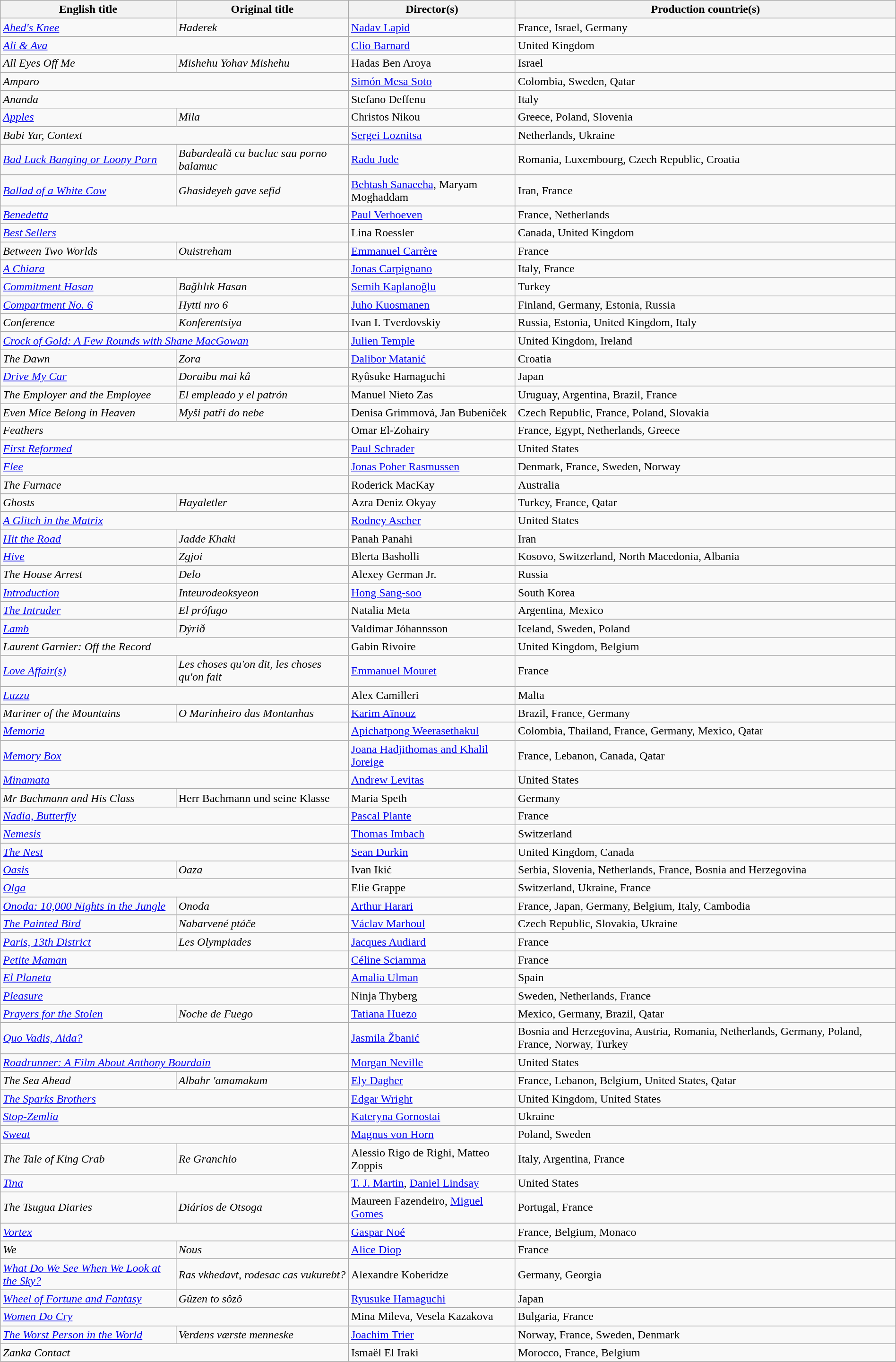<table class="sortable wikitable" style="width:100%; margin-bottom:4px" cellpadding="5">
<tr>
<th scope="col">English title</th>
<th scope="col">Original title</th>
<th scope="col">Director(s)</th>
<th scope="col">Production countrie(s)</th>
</tr>
<tr>
<td><em><a href='#'>Ahed's Knee</a></em></td>
<td><em>Haderek</em></td>
<td><a href='#'>Nadav Lapid</a></td>
<td>France, Israel, Germany</td>
</tr>
<tr>
<td colspan="2"><em><a href='#'>Ali & Ava</a></em></td>
<td><a href='#'>Clio Barnard</a></td>
<td>United Kingdom</td>
</tr>
<tr>
<td><em>All Eyes Off Me</em></td>
<td><em>Mishehu Yohav Mishehu</em></td>
<td>Hadas Ben Aroya</td>
<td>Israel</td>
</tr>
<tr>
<td colspan="2"><em>Amparo</em></td>
<td><a href='#'>Simón Mesa Soto</a></td>
<td>Colombia, Sweden, Qatar</td>
</tr>
<tr>
<td colspan="2"><em>Ananda</em></td>
<td>Stefano Deffenu</td>
<td>Italy</td>
</tr>
<tr>
<td><em><a href='#'>Apples</a></em></td>
<td><em>Mila</em></td>
<td>Christos Nikou</td>
<td>Greece, Poland, Slovenia</td>
</tr>
<tr>
<td colspan="2"><em>Babi Yar, Context</em></td>
<td><a href='#'>Sergei Loznitsa</a></td>
<td>Netherlands, Ukraine</td>
</tr>
<tr>
<td><em><a href='#'>Bad Luck Banging or Loony Porn</a></em></td>
<td><em>Babardeală cu bucluc sau porno balamuc</em></td>
<td><a href='#'>Radu Jude</a></td>
<td>Romania, Luxembourg, Czech Republic, Croatia</td>
</tr>
<tr>
<td><em><a href='#'>Ballad of a White Cow</a></em></td>
<td><em>Ghasideyeh gave sefid</em></td>
<td><a href='#'>Behtash Sanaeeha</a>, Maryam Moghaddam</td>
<td>Iran, France</td>
</tr>
<tr>
<td colspan="2"><em><a href='#'>Benedetta</a></em></td>
<td><a href='#'>Paul Verhoeven</a></td>
<td>France, Netherlands</td>
</tr>
<tr>
<td colspan="2"><em><a href='#'>Best Sellers</a></em></td>
<td>Lina Roessler</td>
<td>Canada, United Kingdom</td>
</tr>
<tr>
<td><em>Between Two Worlds</em></td>
<td><em>Ouistreham</em></td>
<td><a href='#'>Emmanuel Carrère</a></td>
<td>France</td>
</tr>
<tr>
<td colspan="2"><em><a href='#'>A Chiara</a></em></td>
<td><a href='#'>Jonas Carpignano</a></td>
<td>Italy, France</td>
</tr>
<tr>
<td><em><a href='#'>Commitment Hasan</a></em></td>
<td><em>Bağlılık Hasan</em></td>
<td><a href='#'>Semih Kaplanoğlu</a></td>
<td>Turkey</td>
</tr>
<tr>
<td><em><a href='#'>Compartment No. 6</a></em></td>
<td><em>Hytti nro 6</em></td>
<td><a href='#'>Juho Kuosmanen</a></td>
<td>Finland, Germany, Estonia, Russia</td>
</tr>
<tr>
<td><em>Conference</em></td>
<td><em>Konferentsiya</em></td>
<td>Ivan I. Tverdovskiy</td>
<td>Russia, Estonia, United Kingdom, Italy</td>
</tr>
<tr>
<td colspan="2"><em><a href='#'>Crock of Gold: A Few Rounds with Shane MacGowan</a></em></td>
<td><a href='#'>Julien Temple</a></td>
<td>United Kingdom, Ireland</td>
</tr>
<tr>
<td><em>The Dawn</em></td>
<td><em>Zora</em></td>
<td><a href='#'>Dalibor Matanić</a></td>
<td>Croatia</td>
</tr>
<tr>
<td><em><a href='#'>Drive My Car</a></em></td>
<td><em>Doraibu mai kâ</em></td>
<td>Ryûsuke Hamaguchi</td>
<td>Japan</td>
</tr>
<tr>
<td><em>The Employer and the Employee</em></td>
<td><em>El empleado y el patrón</em></td>
<td>Manuel Nieto Zas</td>
<td>Uruguay, Argentina, Brazil, France</td>
</tr>
<tr>
<td><em>Even Mice Belong in Heaven</em></td>
<td><em>Myši patří do nebe</em></td>
<td>Denisa Grimmová, Jan Bubeníček</td>
<td>Czech Republic, France, Poland, Slovakia</td>
</tr>
<tr>
<td colspan="2"><em>Feathers</em></td>
<td>Omar El-Zohairy</td>
<td>France, Egypt, Netherlands, Greece</td>
</tr>
<tr>
<td colspan="2"><em><a href='#'>First Reformed</a></em></td>
<td><a href='#'>Paul Schrader</a></td>
<td>United States</td>
</tr>
<tr>
<td colspan="2"><em><a href='#'>Flee</a></em></td>
<td><a href='#'>Jonas Poher Rasmussen</a></td>
<td>Denmark, France, Sweden, Norway</td>
</tr>
<tr>
<td colspan="2"><em>The Furnace</em></td>
<td>Roderick MacKay</td>
<td>Australia</td>
</tr>
<tr>
<td><em>Ghosts</em></td>
<td><em>Hayaletler</em></td>
<td>Azra Deniz Okyay</td>
<td>Turkey, France, Qatar</td>
</tr>
<tr>
<td colspan="2"><em><a href='#'>A Glitch in the Matrix</a></em></td>
<td><a href='#'>Rodney Ascher</a></td>
<td>United States</td>
</tr>
<tr>
<td><em><a href='#'>Hit the Road</a></em></td>
<td><em>Jadde Khaki</em></td>
<td>Panah Panahi</td>
<td>Iran</td>
</tr>
<tr>
<td><em><a href='#'>Hive</a></em></td>
<td><em>Zgjoi</em></td>
<td>Blerta Basholli</td>
<td>Kosovo, Switzerland, North Macedonia, Albania</td>
</tr>
<tr>
<td><em>The House Arrest</em></td>
<td><em>Delo</em></td>
<td>Alexey German Jr.</td>
<td>Russia</td>
</tr>
<tr>
<td><em><a href='#'>Introduction</a></em></td>
<td><em>Inteurodeoksyeon</em></td>
<td><a href='#'>Hong Sang-soo</a></td>
<td>South Korea</td>
</tr>
<tr>
<td><em><a href='#'>The Intruder</a></em></td>
<td><em>El prófugo</em></td>
<td>Natalia Meta</td>
<td>Argentina, Mexico</td>
</tr>
<tr>
<td><em><a href='#'>Lamb</a></em></td>
<td><em>Dýrið</em></td>
<td>Valdimar Jóhannsson</td>
<td>Iceland, Sweden, Poland</td>
</tr>
<tr>
<td colspan="2"><em>Laurent Garnier: Off the Record</em></td>
<td>Gabin Rivoire</td>
<td>United Kingdom, Belgium</td>
</tr>
<tr>
<td><em><a href='#'>Love Affair(s)</a></em></td>
<td><em>Les choses qu'on dit, les choses qu'on fait</em></td>
<td><a href='#'>Emmanuel Mouret</a></td>
<td>France</td>
</tr>
<tr>
<td colspan="2"><em><a href='#'>Luzzu</a></em></td>
<td>Alex Camilleri</td>
<td>Malta</td>
</tr>
<tr>
<td><em>Mariner of the Mountains</em></td>
<td><em>O Marinheiro das Montanhas</em></td>
<td><a href='#'>Karim Aïnouz</a></td>
<td>Brazil, France, Germany</td>
</tr>
<tr>
<td colspan="2"><em><a href='#'>Memoria</a></em></td>
<td><a href='#'>Apichatpong Weerasethakul</a></td>
<td>Colombia, Thailand, France, Germany, Mexico, Qatar</td>
</tr>
<tr>
<td colspan="2"><em><a href='#'>Memory Box</a></em></td>
<td><a href='#'>Joana Hadjithomas and Khalil Joreige</a></td>
<td>France, Lebanon, Canada, Qatar</td>
</tr>
<tr>
<td colspan="2"><em><a href='#'>Minamata</a></em></td>
<td><a href='#'>Andrew Levitas</a></td>
<td>United States</td>
</tr>
<tr>
<td><em>Mr Bachmann and His Class</em></td>
<td>Herr Bachmann und seine Klasse</td>
<td>Maria Speth</td>
<td>Germany</td>
</tr>
<tr>
<td colspan="2"><em><a href='#'>Nadia, Butterfly</a></em></td>
<td><a href='#'>Pascal Plante</a></td>
<td>France</td>
</tr>
<tr>
<td colspan="2"><em><a href='#'>Nemesis</a></em></td>
<td><a href='#'>Thomas Imbach</a></td>
<td>Switzerland</td>
</tr>
<tr>
<td colspan="2"><em><a href='#'>The Nest</a></em></td>
<td><a href='#'>Sean Durkin</a></td>
<td>United Kingdom, Canada</td>
</tr>
<tr>
<td><em><a href='#'>Oasis</a></em></td>
<td><em>Oaza</em></td>
<td>Ivan Ikić</td>
<td>Serbia, Slovenia, Netherlands, France, Bosnia and Herzegovina</td>
</tr>
<tr>
<td colspan="2"><em><a href='#'>Olga</a></em></td>
<td>Elie Grappe</td>
<td>Switzerland, Ukraine, France</td>
</tr>
<tr>
<td><em><a href='#'>Onoda: 10,000 Nights in the Jungle</a></em></td>
<td><em>Onoda</em></td>
<td><a href='#'>Arthur Harari</a></td>
<td>France, Japan, Germany, Belgium, Italy, Cambodia</td>
</tr>
<tr>
<td><em><a href='#'>The Painted Bird</a></em></td>
<td><em>Nabarvené ptáče</em></td>
<td><a href='#'>Václav Marhoul</a></td>
<td>Czech Republic, Slovakia, Ukraine</td>
</tr>
<tr>
<td><em><a href='#'>Paris, 13th District</a></em></td>
<td><em>Les Olympiades</em></td>
<td><a href='#'>Jacques Audiard</a></td>
<td>France</td>
</tr>
<tr>
<td colspan="2"><em><a href='#'>Petite Maman</a></em></td>
<td><a href='#'>Céline Sciamma</a></td>
<td>France</td>
</tr>
<tr>
<td colspan="2"><em><a href='#'>El Planeta</a></em></td>
<td><a href='#'>Amalia Ulman</a></td>
<td>Spain</td>
</tr>
<tr>
<td colspan="2"><em><a href='#'>Pleasure</a></em></td>
<td>Ninja Thyberg</td>
<td>Sweden, Netherlands, France</td>
</tr>
<tr>
<td><em><a href='#'>Prayers for the Stolen</a></em></td>
<td><em>Noche de Fuego</em></td>
<td><a href='#'>Tatiana Huezo</a></td>
<td>Mexico, Germany, Brazil, Qatar</td>
</tr>
<tr>
<td colspan="2"><em><a href='#'>Quo Vadis, Aida?</a></em></td>
<td><a href='#'>Jasmila Žbanić</a></td>
<td>Bosnia and Herzegovina, Austria, Romania, Netherlands, Germany, Poland, France, Norway, Turkey</td>
</tr>
<tr>
<td colspan="2"><em><a href='#'>Roadrunner: A Film About Anthony Bourdain</a></em></td>
<td><a href='#'>Morgan Neville</a></td>
<td>United States</td>
</tr>
<tr>
<td><em>The Sea Ahead</em></td>
<td><em>Albahr 'amamakum</em></td>
<td><a href='#'>Ely Dagher</a></td>
<td>France, Lebanon, Belgium, United States, Qatar</td>
</tr>
<tr>
<td colspan="2"><em><a href='#'>The Sparks Brothers</a></em></td>
<td><a href='#'>Edgar Wright</a></td>
<td>United Kingdom, United States</td>
</tr>
<tr>
<td colspan="2"><em><a href='#'>Stop-Zemlia</a></em></td>
<td><a href='#'>Kateryna Gornostai</a></td>
<td>Ukraine</td>
</tr>
<tr>
<td colspan="2"><em><a href='#'>Sweat</a></em></td>
<td><a href='#'>Magnus von Horn</a></td>
<td>Poland, Sweden</td>
</tr>
<tr>
<td><em>The Tale of King Crab</em></td>
<td><em>Re Granchio</em></td>
<td>Alessio Rigo de Righi, Matteo Zoppis</td>
<td>Italy, Argentina, France</td>
</tr>
<tr>
<td colspan="2"><em><a href='#'>Tina</a></em></td>
<td><a href='#'>T. J. Martin</a>, <a href='#'>Daniel Lindsay</a></td>
<td>United States</td>
</tr>
<tr>
<td><em>The Tsugua Diaries</em></td>
<td><em>Diários de Otsoga</em></td>
<td>Maureen Fazendeiro, <a href='#'>Miguel Gomes</a></td>
<td>Portugal, France</td>
</tr>
<tr>
<td colspan="2"><em><a href='#'>Vortex</a></em></td>
<td><a href='#'>Gaspar Noé</a></td>
<td>France, Belgium, Monaco</td>
</tr>
<tr>
<td><em>We</em></td>
<td><em>Nous</em></td>
<td><a href='#'>Alice Diop</a></td>
<td>France</td>
</tr>
<tr>
<td><em><a href='#'>What Do We See When We Look at the Sky?</a></em></td>
<td><em>Ras vkhedavt, rodesac cas vukurebt?</em></td>
<td>Alexandre Koberidze</td>
<td>Germany, Georgia</td>
</tr>
<tr>
<td><em><a href='#'>Wheel of Fortune and Fantasy</a></em></td>
<td><em>Gûzen to sôzô</em></td>
<td><a href='#'>Ryusuke Hamaguchi</a></td>
<td>Japan</td>
</tr>
<tr>
<td colspan="2"><em><a href='#'>Women Do Cry</a></em></td>
<td>Mina Mileva, Vesela Kazakova</td>
<td>Bulgaria, France</td>
</tr>
<tr>
<td><em><a href='#'>The Worst Person in the World</a></em></td>
<td><em>Verdens værste menneske</em></td>
<td><a href='#'>Joachim Trier</a></td>
<td>Norway, France, Sweden, Denmark</td>
</tr>
<tr>
<td colspan="2"><em>Zanka Contact</em></td>
<td>Ismaël El Iraki</td>
<td>Morocco, France, Belgium</td>
</tr>
</table>
